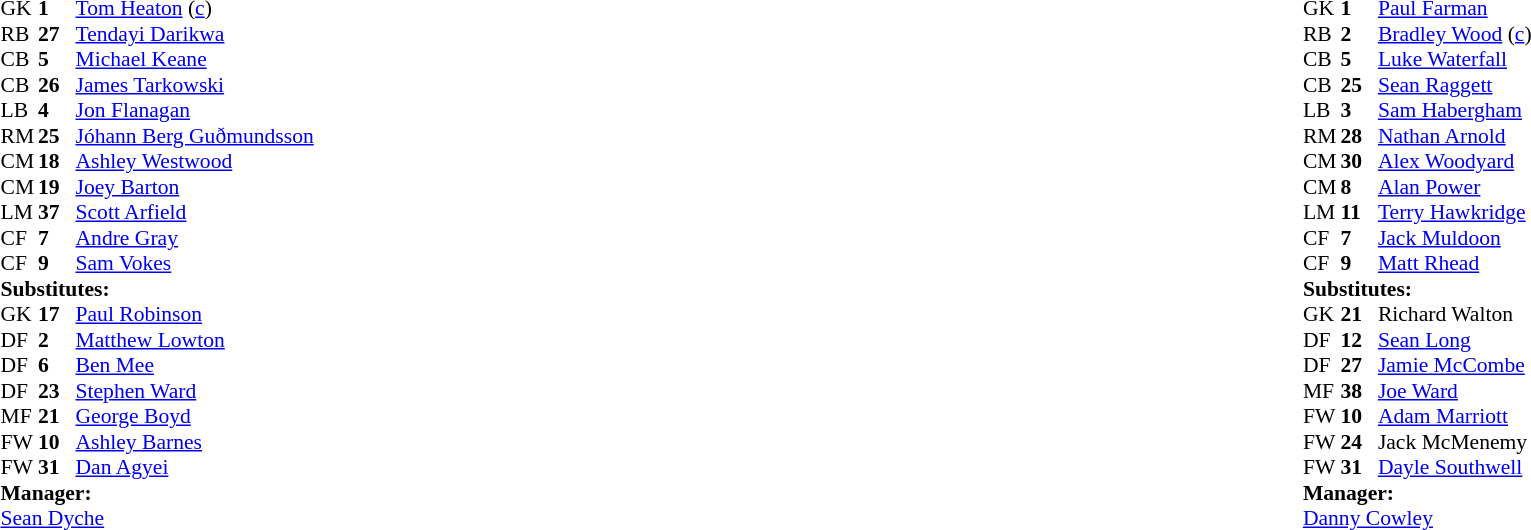<table style="width:100%;">
<tr>
<td style="vertical-align:top; width:50%;"><br><table style="font-size: 90%" cellspacing="0" cellpadding="0">
<tr>
<th width="25"></th>
<th width="25"></th>
</tr>
<tr>
<td>GK</td>
<td><strong>1</strong></td>
<td> <a href='#'>Tom Heaton</a>  (<a href='#'>c</a>)</td>
</tr>
<tr>
<td>RB</td>
<td><strong>27</strong></td>
<td> <a href='#'>Tendayi Darikwa</a></td>
</tr>
<tr>
<td>CB</td>
<td><strong>5</strong></td>
<td> <a href='#'>Michael Keane</a></td>
</tr>
<tr>
<td>CB</td>
<td><strong>26</strong></td>
<td> <a href='#'>James Tarkowski</a></td>
</tr>
<tr>
<td>LB</td>
<td><strong>4</strong></td>
<td> <a href='#'>Jon Flanagan</a></td>
</tr>
<tr>
<td>RM</td>
<td><strong>25</strong></td>
<td> <a href='#'>Jóhann Berg Guðmundsson</a></td>
<td></td>
<td></td>
</tr>
<tr>
<td>CM</td>
<td><strong>18</strong></td>
<td> <a href='#'>Ashley Westwood</a></td>
</tr>
<tr>
<td>CM</td>
<td><strong>19</strong></td>
<td> <a href='#'>Joey Barton</a></td>
<td></td>
</tr>
<tr>
<td>LM</td>
<td><strong>37</strong></td>
<td> <a href='#'>Scott Arfield</a></td>
</tr>
<tr>
<td>CF</td>
<td><strong>7</strong></td>
<td> <a href='#'>Andre Gray</a></td>
</tr>
<tr>
<td>CF</td>
<td><strong>9</strong></td>
<td> <a href='#'>Sam Vokes</a></td>
<td></td>
<td></td>
</tr>
<tr>
<td colspan=4><strong>Substitutes:</strong></td>
</tr>
<tr>
<td>GK</td>
<td><strong>17</strong></td>
<td> <a href='#'>Paul Robinson</a></td>
</tr>
<tr>
<td>DF</td>
<td><strong>2</strong></td>
<td> <a href='#'>Matthew Lowton</a></td>
</tr>
<tr>
<td>DF</td>
<td><strong>6</strong></td>
<td> <a href='#'>Ben Mee</a></td>
</tr>
<tr>
<td>DF</td>
<td><strong>23</strong></td>
<td> <a href='#'>Stephen Ward</a></td>
</tr>
<tr>
<td>MF</td>
<td><strong>21</strong></td>
<td> <a href='#'>George Boyd</a></td>
<td></td>
<td></td>
</tr>
<tr>
<td>FW</td>
<td><strong>10</strong></td>
<td> <a href='#'>Ashley Barnes</a></td>
<td></td>
<td></td>
</tr>
<tr>
<td>FW</td>
<td><strong>31</strong></td>
<td> <a href='#'>Dan Agyei</a></td>
</tr>
<tr>
<td colspan=4><strong>Manager:</strong></td>
</tr>
<tr>
<td colspan="4"> <a href='#'>Sean Dyche</a></td>
</tr>
</table>
</td>
<td style="vertical-align:top; width:50%;"><br><table cellspacing="0" cellpadding="0" style="font-size:90%; margin:auto;">
<tr>
<th width="25"></th>
<th width="25"></th>
</tr>
<tr>
<td>GK</td>
<td><strong>1</strong></td>
<td> <a href='#'>Paul Farman</a></td>
</tr>
<tr>
<td>RB</td>
<td><strong>2</strong></td>
<td> <a href='#'>Bradley Wood</a> (<a href='#'>c</a>)</td>
<td></td>
</tr>
<tr>
<td>CB</td>
<td><strong>5</strong></td>
<td> <a href='#'>Luke Waterfall</a></td>
</tr>
<tr>
<td>CB</td>
<td><strong>25</strong></td>
<td> <a href='#'>Sean Raggett</a></td>
</tr>
<tr>
<td>LB</td>
<td><strong>3</strong></td>
<td> <a href='#'>Sam Habergham</a></td>
</tr>
<tr>
<td>RM</td>
<td><strong>28</strong></td>
<td> <a href='#'>Nathan Arnold</a></td>
</tr>
<tr>
<td>CM</td>
<td><strong>30</strong></td>
<td> <a href='#'>Alex Woodyard</a></td>
</tr>
<tr>
<td>CM</td>
<td><strong>8</strong></td>
<td> <a href='#'>Alan Power</a></td>
<td></td>
</tr>
<tr>
<td>LM</td>
<td><strong>11</strong></td>
<td> <a href='#'>Terry Hawkridge</a></td>
<td></td>
<td></td>
</tr>
<tr>
<td>CF</td>
<td><strong>7</strong></td>
<td> <a href='#'>Jack Muldoon</a></td>
<td></td>
<td></td>
</tr>
<tr>
<td>CF</td>
<td><strong>9</strong></td>
<td> <a href='#'>Matt Rhead</a></td>
<td></td>
<td></td>
</tr>
<tr>
<td colspan=4><strong>Substitutes:</strong></td>
</tr>
<tr>
<td>GK</td>
<td><strong>21</strong></td>
<td> Richard Walton</td>
</tr>
<tr>
<td>DF</td>
<td><strong>12</strong></td>
<td> <a href='#'>Sean Long</a></td>
</tr>
<tr>
<td>DF</td>
<td><strong>27</strong></td>
<td> <a href='#'>Jamie McCombe</a></td>
<td></td>
<td></td>
</tr>
<tr>
<td>MF</td>
<td><strong>38</strong></td>
<td> <a href='#'>Joe Ward</a></td>
<td></td>
<td></td>
</tr>
<tr>
<td>FW</td>
<td><strong>10</strong></td>
<td> <a href='#'>Adam Marriott</a></td>
</tr>
<tr>
<td>FW</td>
<td><strong>24</strong></td>
<td> Jack McMenemy</td>
</tr>
<tr>
<td>FW</td>
<td><strong>31</strong></td>
<td> <a href='#'>Dayle Southwell</a></td>
<td></td>
<td></td>
</tr>
<tr>
<td colspan=4><strong>Manager:</strong></td>
</tr>
<tr>
<td colspan="4"> <a href='#'>Danny Cowley</a></td>
</tr>
</table>
</td>
</tr>
</table>
